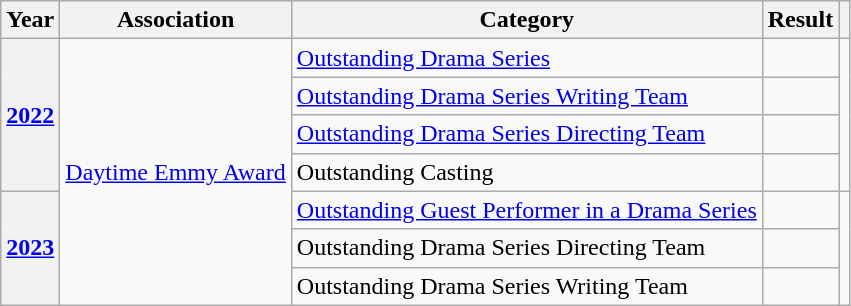<table class="wikitable sortable plainrowheaders">
<tr>
<th scope="col">Year</th>
<th scope="col">Association</th>
<th scope="col">Category</th>
<th scope="col">Result</th>
<th scope="col" class="unsortable"></th>
</tr>
<tr>
<th scope="row" rowspan="4" style="text-align:center;"><a href='#'>2022</a></th>
<td rowspan="8"><a href='#'>Daytime Emmy Award</a></td>
<td><a href='#'>Outstanding Drama Series</a></td>
<td></td>
<td rowspan=4 style="text-align: center;"></td>
</tr>
<tr>
<td><a href='#'>Outstanding Drama Series Writing Team</a></td>
<td></td>
</tr>
<tr>
<td><a href='#'>Outstanding Drama Series Directing Team</a></td>
<td></td>
</tr>
<tr>
<td>Outstanding Casting</td>
<td></td>
</tr>
<tr>
<th scope="row" rowspan="4" style="text-align:center;"><a href='#'>2023</a></th>
<td><a href='#'>Outstanding Guest Performer in a Drama Series</a><br></td>
<td></td>
<td rowspan=3></td>
</tr>
<tr>
<td>Outstanding Drama Series Directing Team</td>
<td></td>
</tr>
<tr>
<td>Outstanding Drama Series Writing Team</td>
<td></td>
</tr>
</table>
